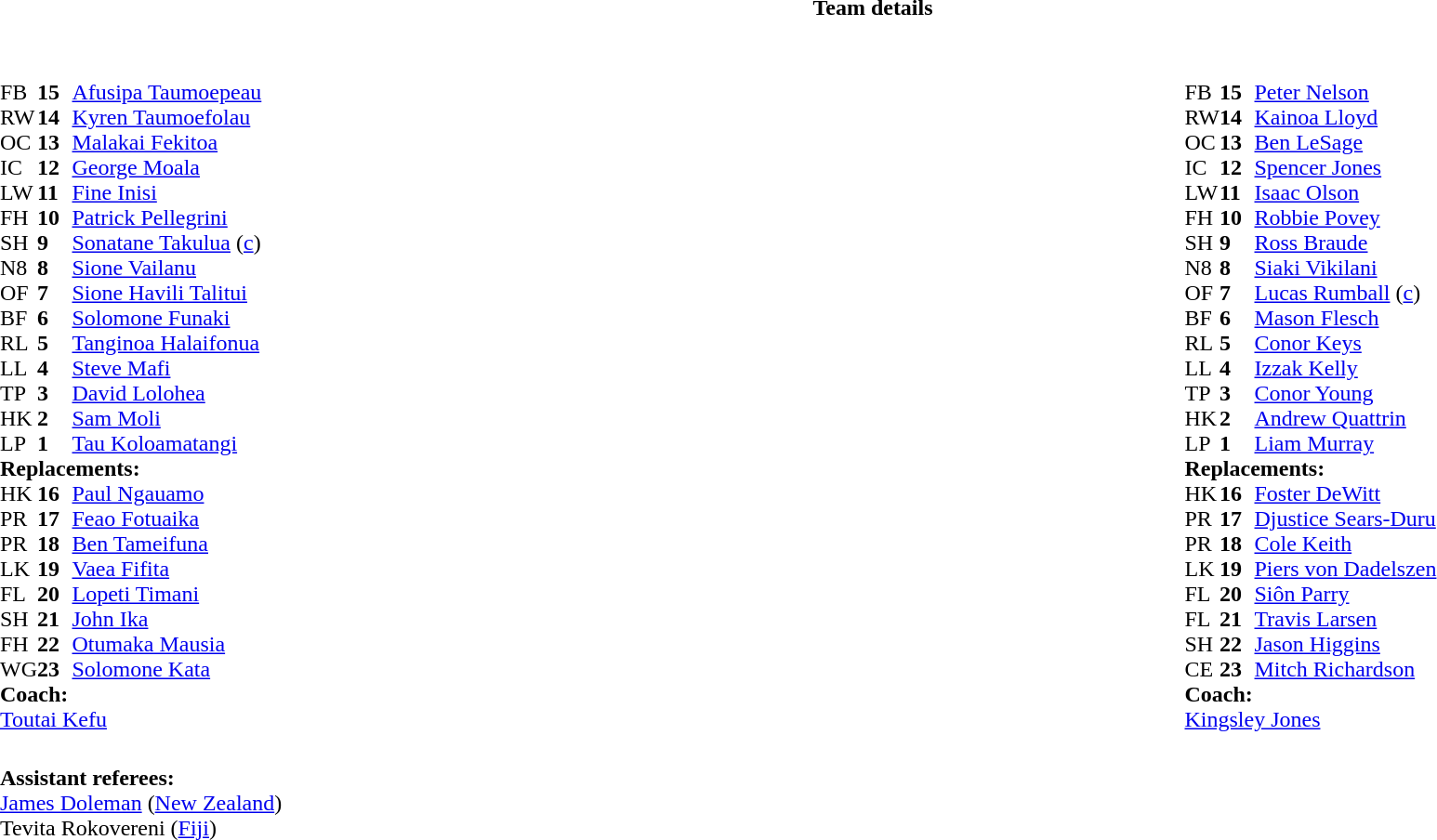<table border="0" style="width:100%;" class="collapsible collapsed">
<tr>
<th>Team details</th>
</tr>
<tr>
<td><br><table style="width:100%">
<tr>
<td style="vertical-align:top;width:50%"><br><table cellspacing="0" cellpadding="0">
<tr>
<th width="25"></th>
<th width="25"></th>
</tr>
<tr>
<td>FB</td>
<td><strong>15</strong></td>
<td><a href='#'>Afusipa Taumoepeau</a></td>
<td></td>
<td></td>
</tr>
<tr>
<td>RW</td>
<td><strong>14</strong></td>
<td><a href='#'>Kyren Taumoefolau</a></td>
<td></td>
<td></td>
</tr>
<tr>
<td>OC</td>
<td><strong>13</strong></td>
<td><a href='#'>Malakai Fekitoa</a></td>
</tr>
<tr>
<td>IC</td>
<td><strong>12</strong></td>
<td><a href='#'>George Moala</a></td>
<td></td>
</tr>
<tr>
<td>LW</td>
<td><strong>11</strong></td>
<td><a href='#'>Fine Inisi</a></td>
</tr>
<tr>
<td>FH</td>
<td><strong>10</strong></td>
<td><a href='#'>Patrick Pellegrini</a></td>
</tr>
<tr>
<td>SH</td>
<td><strong>9</strong></td>
<td><a href='#'>Sonatane Takulua</a> (<a href='#'>c</a>)</td>
</tr>
<tr>
<td>N8</td>
<td><strong>8</strong></td>
<td><a href='#'>Sione Vailanu</a></td>
<td></td>
<td></td>
</tr>
<tr>
<td>OF</td>
<td><strong>7</strong></td>
<td><a href='#'>Sione Havili Talitui</a></td>
</tr>
<tr>
<td>BF</td>
<td><strong>6</strong></td>
<td><a href='#'>Solomone Funaki</a></td>
<td></td>
</tr>
<tr>
<td>RL</td>
<td><strong>5</strong></td>
<td><a href='#'>Tanginoa Halaifonua</a></td>
</tr>
<tr>
<td>LL</td>
<td><strong>4</strong></td>
<td><a href='#'>Steve Mafi</a></td>
<td></td>
<td></td>
</tr>
<tr>
<td>TP</td>
<td><strong>3</strong></td>
<td><a href='#'>David Lolohea</a></td>
<td></td>
<td></td>
</tr>
<tr>
<td>HK</td>
<td><strong>2</strong></td>
<td><a href='#'>Sam Moli</a></td>
<td></td>
<td></td>
</tr>
<tr>
<td>LP</td>
<td><strong>1</strong></td>
<td><a href='#'>Tau Koloamatangi</a></td>
<td></td>
<td></td>
</tr>
<tr>
<td colspan="3"><strong>Replacements:</strong></td>
</tr>
<tr>
<td>HK</td>
<td><strong>16</strong></td>
<td><a href='#'>Paul Ngauamo</a></td>
<td></td>
<td></td>
</tr>
<tr>
<td>PR</td>
<td><strong>17</strong></td>
<td><a href='#'>Feao Fotuaika</a></td>
<td></td>
<td></td>
</tr>
<tr>
<td>PR</td>
<td><strong>18</strong></td>
<td><a href='#'>Ben Tameifuna</a></td>
<td></td>
<td></td>
</tr>
<tr>
<td>LK</td>
<td><strong>19</strong></td>
<td><a href='#'>Vaea Fifita</a></td>
<td></td>
<td></td>
</tr>
<tr>
<td>FL</td>
<td><strong>20</strong></td>
<td><a href='#'>Lopeti Timani</a></td>
<td></td>
<td></td>
</tr>
<tr>
<td>SH</td>
<td><strong>21</strong></td>
<td><a href='#'>John Ika</a></td>
</tr>
<tr>
<td>FH</td>
<td><strong>22</strong></td>
<td><a href='#'>Otumaka Mausia</a></td>
<td></td>
<td></td>
</tr>
<tr>
<td>WG</td>
<td><strong>23</strong></td>
<td><a href='#'>Solomone Kata</a></td>
<td></td>
<td></td>
</tr>
<tr>
<td colspan="3"><strong>Coach:</strong></td>
</tr>
<tr>
<td colspan="3"> <a href='#'>Toutai Kefu</a></td>
</tr>
</table>
</td>
<td style="vertical-align:top;width:50%"><br><table cellspacing="0" cellpadding="0" style="margin:auto">
<tr>
<th width="25"></th>
<th width="25"></th>
</tr>
<tr>
<td>FB</td>
<td><strong>15</strong></td>
<td><a href='#'>Peter Nelson</a></td>
</tr>
<tr>
<td>RW</td>
<td><strong>14</strong></td>
<td><a href='#'>Kainoa Lloyd</a></td>
</tr>
<tr>
<td>OC</td>
<td><strong>13</strong></td>
<td><a href='#'>Ben LeSage</a></td>
<td></td>
<td></td>
</tr>
<tr>
<td>IC</td>
<td><strong>12</strong></td>
<td><a href='#'>Spencer Jones</a></td>
</tr>
<tr>
<td>LW</td>
<td><strong>11</strong></td>
<td><a href='#'>Isaac Olson</a></td>
</tr>
<tr>
<td>FH</td>
<td><strong>10</strong></td>
<td><a href='#'>Robbie Povey</a></td>
</tr>
<tr>
<td>SH</td>
<td><strong>9</strong></td>
<td><a href='#'>Ross Braude</a></td>
<td></td>
<td></td>
</tr>
<tr>
<td>N8</td>
<td><strong>8</strong></td>
<td><a href='#'>Siaki Vikilani</a></td>
<td></td>
<td></td>
</tr>
<tr>
<td>OF</td>
<td><strong>7</strong></td>
<td><a href='#'>Lucas Rumball</a> (<a href='#'>c</a>)</td>
<td></td>
<td></td>
</tr>
<tr>
<td>BF</td>
<td><strong>6</strong></td>
<td><a href='#'>Mason Flesch</a></td>
<td></td>
<td></td>
</tr>
<tr>
<td>RL</td>
<td><strong>5</strong></td>
<td><a href='#'>Conor Keys</a></td>
</tr>
<tr>
<td>LL</td>
<td><strong>4</strong></td>
<td><a href='#'>Izzak Kelly</a></td>
</tr>
<tr>
<td>TP</td>
<td><strong>3</strong></td>
<td><a href='#'>Conor Young</a></td>
<td></td>
<td></td>
</tr>
<tr>
<td>HK</td>
<td><strong>2</strong></td>
<td><a href='#'>Andrew Quattrin</a></td>
<td></td>
<td></td>
</tr>
<tr>
<td>LP</td>
<td><strong>1</strong></td>
<td><a href='#'>Liam Murray</a></td>
<td></td>
<td></td>
</tr>
<tr>
<td colspan=3><strong>Replacements:</strong></td>
</tr>
<tr>
<td>HK</td>
<td><strong>16</strong></td>
<td><a href='#'>Foster DeWitt</a></td>
<td></td>
<td></td>
</tr>
<tr>
<td>PR</td>
<td><strong>17</strong></td>
<td><a href='#'>Djustice Sears-Duru</a></td>
<td></td>
<td></td>
</tr>
<tr>
<td>PR</td>
<td><strong>18</strong></td>
<td><a href='#'>Cole Keith</a></td>
<td></td>
<td></td>
</tr>
<tr>
<td>LK</td>
<td><strong>19</strong></td>
<td><a href='#'>Piers von Dadelszen</a></td>
<td></td>
<td></td>
</tr>
<tr>
<td>FL</td>
<td><strong>20</strong></td>
<td><a href='#'>Siôn Parry</a></td>
<td></td>
<td></td>
</tr>
<tr>
<td>FL</td>
<td><strong>21</strong></td>
<td><a href='#'>Travis Larsen</a></td>
<td></td>
<td></td>
</tr>
<tr>
<td>SH</td>
<td><strong>22</strong></td>
<td><a href='#'>Jason Higgins</a></td>
<td></td>
<td></td>
</tr>
<tr>
<td>CE</td>
<td><strong>23</strong></td>
<td><a href='#'>Mitch Richardson</a></td>
<td></td>
<td></td>
</tr>
<tr>
<td colspan=3><strong>Coach:</strong></td>
</tr>
<tr>
<td colspan="4"> <a href='#'>Kingsley Jones</a></td>
</tr>
</table>
</td>
</tr>
</table>
<table style="width:100%">
<tr>
<td><br><strong>Assistant referees:</strong>
<br><a href='#'>James Doleman</a> (<a href='#'>New Zealand</a>)
<br>Tevita Rokovereni (<a href='#'>Fiji</a>)</td>
</tr>
</table>
</td>
</tr>
</table>
